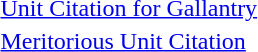<table>
<tr>
<td> <a href='#'>Unit Citation for Gallantry</a></td>
</tr>
<tr>
<td> <a href='#'>Meritorious Unit Citation</a></td>
</tr>
<tr>
</tr>
</table>
